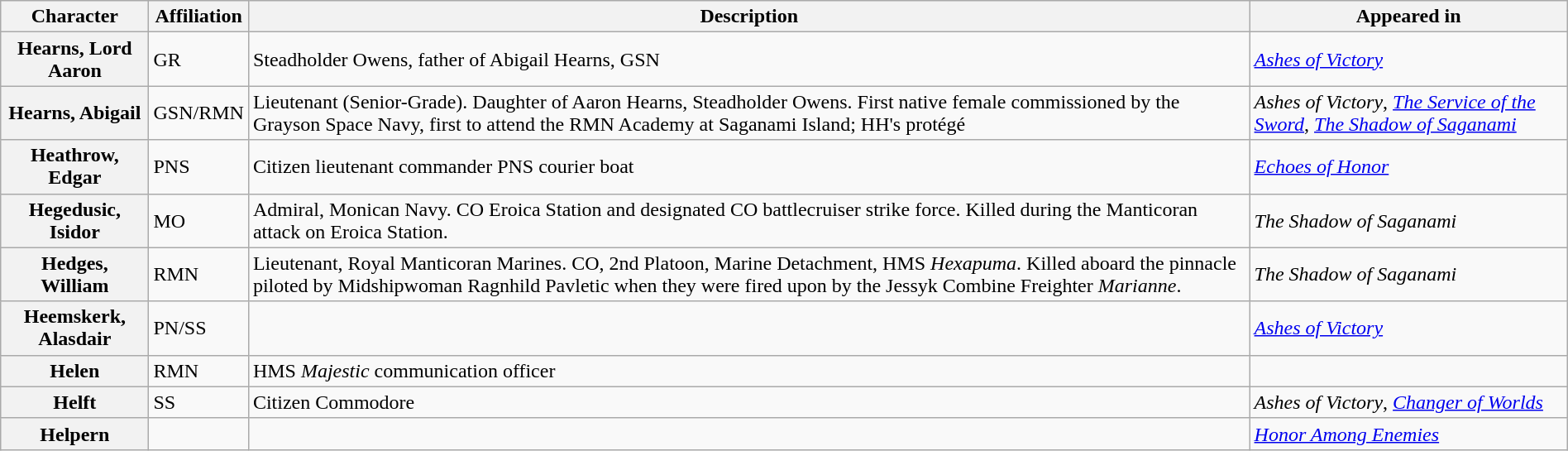<table class="wikitable" style="width: 100%">
<tr>
<th>Character</th>
<th>Affiliation</th>
<th>Description</th>
<th>Appeared in</th>
</tr>
<tr>
<th>Hearns, Lord Aaron</th>
<td>GR</td>
<td>Steadholder Owens, father of Abigail Hearns, GSN</td>
<td><em><a href='#'>Ashes of Victory</a></em></td>
</tr>
<tr>
<th>Hearns, Abigail</th>
<td>GSN/RMN</td>
<td>Lieutenant (Senior-Grade). Daughter of Aaron Hearns, Steadholder Owens. First native female commissioned by the Grayson Space Navy, first to attend the RMN Academy at Saganami Island; HH's protégé</td>
<td><em>Ashes of Victory</em>, <em><a href='#'>The Service of the Sword</a></em>, <em><a href='#'>The Shadow of Saganami</a></em></td>
</tr>
<tr>
<th>Heathrow, Edgar</th>
<td>PNS</td>
<td>Citizen lieutenant commander PNS courier boat</td>
<td><em><a href='#'>Echoes of Honor</a></em></td>
</tr>
<tr>
<th>Hegedusic, Isidor</th>
<td>MO</td>
<td>Admiral, Monican Navy. CO Eroica Station and designated CO battlecruiser strike force. Killed during the Manticoran attack on Eroica Station.</td>
<td><em>The Shadow of Saganami</em></td>
</tr>
<tr>
<th>Hedges, William</th>
<td>RMN</td>
<td>Lieutenant, Royal Manticoran Marines. CO, 2nd Platoon, Marine Detachment, HMS <em>Hexapuma</em>. Killed aboard the pinnacle piloted by Midshipwoman Ragnhild Pavletic when they were fired upon by the Jessyk Combine Freighter <em>Marianne</em>.</td>
<td><em>The Shadow of Saganami</em></td>
</tr>
<tr>
<th>Heemskerk, Alasdair</th>
<td>PN/SS</td>
<td></td>
<td><em><a href='#'>Ashes of Victory</a></em></td>
</tr>
<tr>
<th>Helen</th>
<td>RMN</td>
<td>HMS <em>Majestic</em> communication officer</td>
<td></td>
</tr>
<tr>
<th>Helft</th>
<td>SS</td>
<td>Citizen Commodore</td>
<td><em>Ashes of Victory</em>, <em><a href='#'>Changer of Worlds</a></em></td>
</tr>
<tr>
<th>Helpern</th>
<td></td>
<td></td>
<td><em><a href='#'>Honor Among Enemies</a></em></td>
</tr>
</table>
